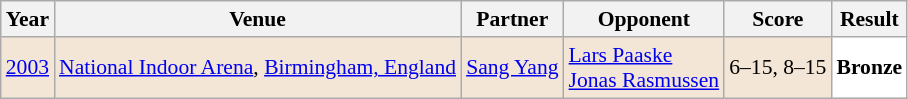<table class="sortable wikitable" style="font-size: 90%;">
<tr>
<th>Year</th>
<th>Venue</th>
<th>Partner</th>
<th>Opponent</th>
<th>Score</th>
<th>Result</th>
</tr>
<tr style="background:#F3E6D7">
<td align="center"><a href='#'>2003</a></td>
<td align="left"><a href='#'>National Indoor Arena</a>, <a href='#'>Birmingham, England</a></td>
<td align="left"> <a href='#'>Sang Yang</a></td>
<td align="left"> <a href='#'>Lars Paaske</a> <br>  <a href='#'>Jonas Rasmussen</a></td>
<td align="left">6–15, 8–15</td>
<td style="text-align:left; background:white"> <strong>Bronze</strong></td>
</tr>
</table>
